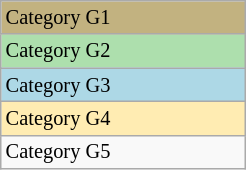<table class="wikitable" style="font-size:85%;" width=13%>
<tr bgcolor=#C2B280>
<td>Category G1</td>
</tr>
<tr bgcolor="#ADDFAD">
<td>Category G2</td>
</tr>
<tr bgcolor="lightblue">
<td>Category G3</td>
</tr>
<tr bgcolor=#ffecb2>
<td>Category G4</td>
</tr>
<tr>
<td>Category G5</td>
</tr>
</table>
